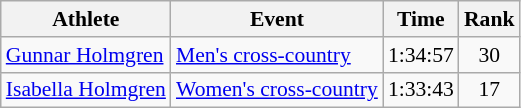<table class=wikitable style="font-size:90%;text-align:center">
<tr>
<th>Athlete</th>
<th>Event</th>
<th>Time</th>
<th>Rank</th>
</tr>
<tr align=center>
<td align=left><a href='#'>Gunnar Holmgren</a></td>
<td align=left><a href='#'>Men's cross-country</a></td>
<td>1:34:57</td>
<td>30</td>
</tr>
<tr align=center>
<td align=left><a href='#'>Isabella Holmgren</a></td>
<td align=left><a href='#'>Women's cross-country</a></td>
<td>1:33:43</td>
<td>17</td>
</tr>
</table>
